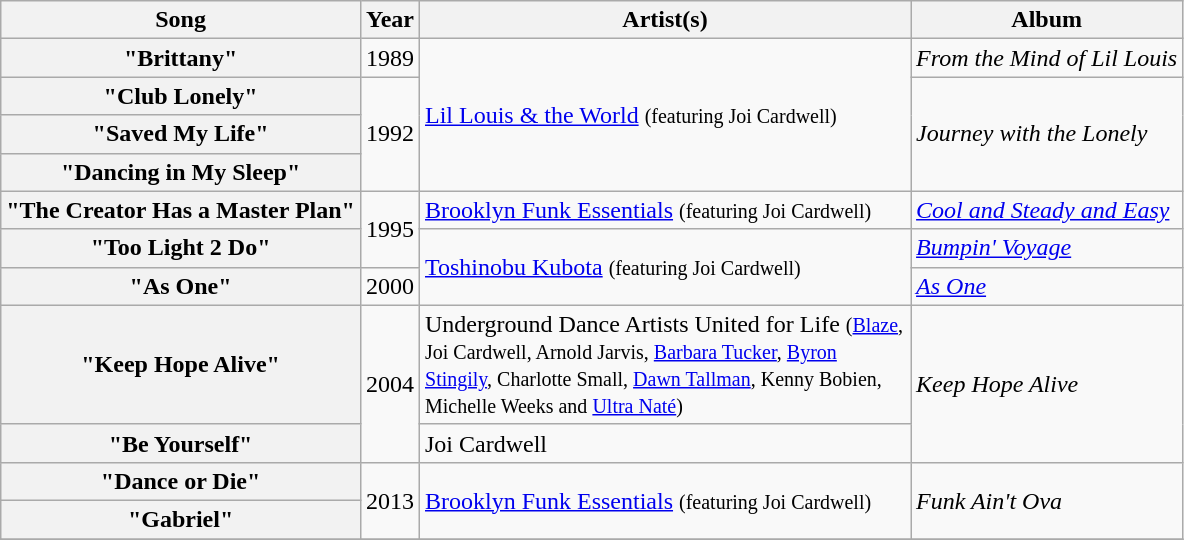<table class="wikitable plainrowheaders" border="1">
<tr>
<th scope="col">Song</th>
<th scope="col">Year</th>
<th scope="col" style="width:20em;">Artist(s)</th>
<th scope="col">Album</th>
</tr>
<tr>
<th scope="row">"Brittany"</th>
<td>1989</td>
<td rowspan="4"><a href='#'>Lil Louis & the World</a> <small>(featuring Joi Cardwell)</small></td>
<td><em>From the Mind of Lil Louis</em></td>
</tr>
<tr>
<th scope="row">"Club Lonely"</th>
<td rowspan="3">1992</td>
<td rowspan="3"><em>Journey with the Lonely</em></td>
</tr>
<tr>
<th scope="row">"Saved My Life"</th>
</tr>
<tr>
<th scope="row">"Dancing in My Sleep"</th>
</tr>
<tr>
<th scope="row">"The Creator Has a Master Plan"</th>
<td rowspan="2">1995</td>
<td><a href='#'>Brooklyn Funk Essentials</a> <small>(featuring Joi Cardwell)</small></td>
<td><em><a href='#'>Cool and Steady and Easy</a></em></td>
</tr>
<tr>
<th scope="row">"Too Light 2 Do"</th>
<td rowspan="2"><a href='#'>Toshinobu Kubota</a> <small>(featuring Joi Cardwell)</small></td>
<td><em><a href='#'>Bumpin' Voyage</a></em></td>
</tr>
<tr>
<th scope="row">"As One"</th>
<td>2000</td>
<td><em><a href='#'>As One</a></em></td>
</tr>
<tr>
<th scope="row">"Keep Hope Alive"</th>
<td rowspan="2">2004</td>
<td>Underground Dance Artists United for Life <small>(<a href='#'>Blaze</a>, Joi Cardwell, Arnold Jarvis, <a href='#'>Barbara Tucker</a>, <a href='#'>Byron Stingily</a>, Charlotte Small, <a href='#'>Dawn Tallman</a>, Kenny Bobien, Michelle Weeks and <a href='#'>Ultra Naté</a>)</small></td>
<td rowspan="2"><em>Keep Hope Alive</em></td>
</tr>
<tr>
<th scope="row">"Be Yourself"</th>
<td>Joi Cardwell</td>
</tr>
<tr>
<th scope="row">"Dance or Die"</th>
<td rowspan="2">2013</td>
<td rowspan="2"><a href='#'>Brooklyn Funk Essentials</a> <small>(featuring Joi Cardwell)</small></td>
<td rowspan="2"><em>Funk Ain't Ova</em></td>
</tr>
<tr>
<th scope="row">"Gabriel"</th>
</tr>
<tr>
</tr>
</table>
